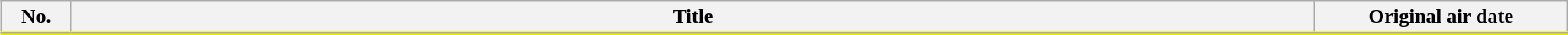<table class="wikitable" style="width:98%; margin:auto; margin-left:5px; background:#FFF;">
<tr style="border-bottom: 3px solid #EFF000;">
<th style="width:3em;">No.</th>
<th>Title</th>
<th style="width:12em;">Original air date</th>
</tr>
<tr>
</tr>
</table>
